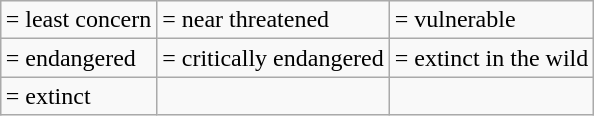<table class="wikitable" style="margin-left: auto; margin-right: auto; border: none;">
<tr>
<td> = least concern</td>
<td> = near threatened</td>
<td> = vulnerable</td>
</tr>
<tr>
<td> = endangered</td>
<td> = critically endangered</td>
<td> = extinct in the wild</td>
</tr>
<tr>
<td> = extinct</td>
<td></td>
<td></td>
</tr>
</table>
